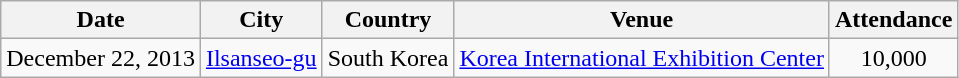<table class="wikitable plainrowheaders" style="text-align:center;">
<tr>
<th>Date</th>
<th>City</th>
<th>Country</th>
<th>Venue</th>
<th>Attendance</th>
</tr>
<tr>
<td>December 22, 2013</td>
<td><a href='#'>Ilsanseo-gu</a></td>
<td>South Korea</td>
<td><a href='#'>Korea International Exhibition Center</a></td>
<td>10,000</td>
</tr>
</table>
